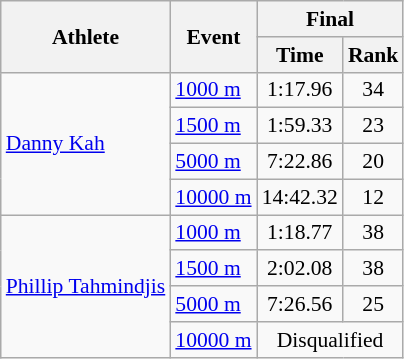<table class="wikitable" style="font-size:90%">
<tr>
<th rowspan="2">Athlete</th>
<th rowspan="2">Event</th>
<th colspan="2">Final</th>
</tr>
<tr>
<th>Time</th>
<th>Rank</th>
</tr>
<tr align="center">
<td align="left" rowspan=4><a href='#'>Danny Kah</a></td>
<td align="left"><a href='#'>1000 m</a></td>
<td>1:17.96</td>
<td>34</td>
</tr>
<tr align="center">
<td align="left"><a href='#'>1500 m</a></td>
<td>1:59.33</td>
<td>23</td>
</tr>
<tr align="center">
<td align="left"><a href='#'>5000 m</a></td>
<td>7:22.86</td>
<td>20</td>
</tr>
<tr align="center">
<td align="left"><a href='#'>10000 m</a></td>
<td>14:42.32</td>
<td>12</td>
</tr>
<tr align="center">
<td align="left" rowspan=4><a href='#'>Phillip Tahmindjis</a></td>
<td align="left"><a href='#'>1000 m</a></td>
<td>1:18.77</td>
<td>38</td>
</tr>
<tr align="center">
<td align="left"><a href='#'>1500 m</a></td>
<td>2:02.08</td>
<td>38</td>
</tr>
<tr align="center">
<td align="left"><a href='#'>5000 m</a></td>
<td>7:26.56</td>
<td>25</td>
</tr>
<tr align="center">
<td align="left"><a href='#'>10000 m</a></td>
<td colspan=2>Disqualified</td>
</tr>
</table>
